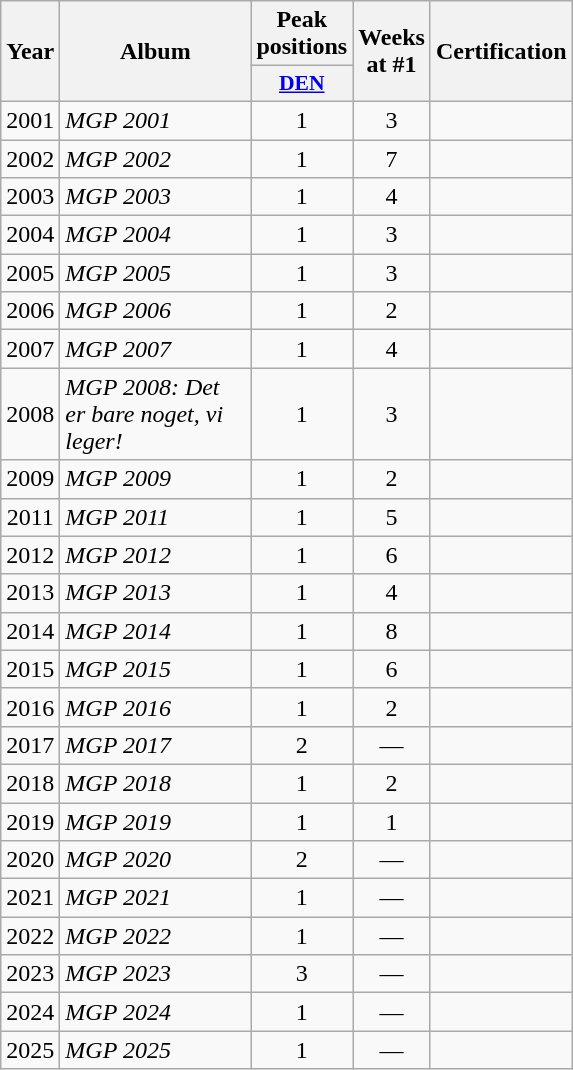<table class="wikitable">
<tr>
<th align="center" rowspan="2" width="10">Year</th>
<th align="center" rowspan="2" width="120">Album</th>
<th align="center" colspan="1" width="20">Peak positions</th>
<th align="center" rowspan="2" width="20">Weeks at #1</th>
<th align="center" rowspan="2" width="70">Certification</th>
</tr>
<tr>
<th scope="col" style="width:3em;font-size:90%;"><a href='#'>DEN</a><br></th>
</tr>
<tr>
<td style="text-align:center;">2001</td>
<td><em>MGP 2001</em></td>
<td style="text-align:center;">1</td>
<td style="text-align:center;">3</td>
<td style="text-align:center;"></td>
</tr>
<tr>
<td style="text-align:center;">2002</td>
<td><em>MGP 2002</em></td>
<td style="text-align:center;">1</td>
<td style="text-align:center;">7</td>
<td style="text-align:center;"></td>
</tr>
<tr>
<td style="text-align:center;">2003</td>
<td><em>MGP 2003</em></td>
<td style="text-align:center;">1</td>
<td style="text-align:center;">4</td>
<td style="text-align:center;"></td>
</tr>
<tr>
<td style="text-align:center;">2004</td>
<td><em>MGP 2004</em></td>
<td style="text-align:center;">1</td>
<td style="text-align:center;">3</td>
<td style="text-align:center;"></td>
</tr>
<tr>
<td style="text-align:center;">2005</td>
<td><em>MGP 2005</em></td>
<td style="text-align:center;">1</td>
<td style="text-align:center;">3</td>
<td style="text-align:center;"></td>
</tr>
<tr>
<td style="text-align:center;">2006</td>
<td><em>MGP 2006</em></td>
<td style="text-align:center;">1</td>
<td style="text-align:center;">2</td>
<td style="text-align:center;"></td>
</tr>
<tr>
<td style="text-align:center;">2007</td>
<td><em>MGP 2007</em></td>
<td style="text-align:center;">1</td>
<td style="text-align:center;">4</td>
<td style="text-align:center;"></td>
</tr>
<tr>
<td style="text-align:center;">2008</td>
<td><em>MGP 2008: Det er bare noget, vi leger!</em></td>
<td style="text-align:center;">1</td>
<td style="text-align:center;">3</td>
<td style="text-align:center;"></td>
</tr>
<tr>
<td style="text-align:center;">2009</td>
<td><em>MGP 2009</em></td>
<td style="text-align:center;">1</td>
<td style="text-align:center;">2</td>
<td style="text-align:center;"></td>
</tr>
<tr>
<td style="text-align:center;">2011</td>
<td><em>MGP 2011</em></td>
<td style="text-align:center;">1</td>
<td style="text-align:center;">5</td>
<td style="text-align:center;"></td>
</tr>
<tr>
<td style="text-align:center;">2012</td>
<td><em>MGP 2012</em></td>
<td style="text-align:center;">1</td>
<td style="text-align:center;">6</td>
<td style="text-align:center;"></td>
</tr>
<tr>
<td style="text-align:center;">2013</td>
<td><em>MGP 2013</em></td>
<td style="text-align:center;">1</td>
<td style="text-align:center;">4</td>
<td style="text-align:center;"></td>
</tr>
<tr>
<td style="text-align:center;">2014</td>
<td><em>MGP 2014</em></td>
<td style="text-align:center;">1</td>
<td style="text-align:center;">8</td>
<td style="text-align:center;"></td>
</tr>
<tr>
<td style="text-align:center;">2015</td>
<td><em>MGP 2015</em></td>
<td style="text-align:center;">1</td>
<td style="text-align:center;">6</td>
<td style="text-align:center;"></td>
</tr>
<tr>
<td style="text-align:center;">2016</td>
<td><em>MGP 2016</em></td>
<td style="text-align:center;">1</td>
<td style="text-align:center;">2</td>
<td style="text-align:center;"></td>
</tr>
<tr>
<td style="text-align:center;">2017</td>
<td><em>MGP 2017</em></td>
<td style="text-align:center;">2</td>
<td style="text-align:center;">—</td>
<td style="text-align:center;"></td>
</tr>
<tr>
<td style="text-align:center;">2018</td>
<td><em>MGP 2018</em></td>
<td style="text-align:center;">1<br></td>
<td style="text-align:center;">2</td>
<td style="text-align:center;"></td>
</tr>
<tr>
<td style="text-align:center;">2019</td>
<td><em>MGP 2019</em></td>
<td style="text-align:center;">1<br></td>
<td style="text-align:center;">1</td>
<td style="text-align:center;"></td>
</tr>
<tr>
<td style="text-align:center;">2020</td>
<td><em>MGP 2020</em></td>
<td style="text-align:center;">2<br></td>
<td style="text-align:center;">—</td>
<td style="text-align:center;"></td>
</tr>
<tr>
<td style="text-align:center;">2021</td>
<td><em>MGP 2021</em></td>
<td style="text-align:center;">1<br></td>
<td style="text-align:center;">—</td>
<td style="text-align:center;"></td>
</tr>
<tr>
<td style="text-align:center;">2022</td>
<td><em>MGP 2022</em></td>
<td style="text-align:center;">1<br></td>
<td style="text-align:center;">—</td>
<td style="text-align:center;"></td>
</tr>
<tr>
<td style="text-align:center;">2023</td>
<td><em>MGP 2023</em></td>
<td style="text-align:center;">3<br></td>
<td style="text-align:center;">—</td>
<td style="text-align:center;"></td>
</tr>
<tr>
<td style="text-align:center;">2024</td>
<td><em>MGP 2024</em></td>
<td style="text-align:center;">1<br></td>
<td style="text-align:center;">—</td>
<td style="text-align:center;"></td>
</tr>
<tr>
<td style="text-align:center;">2025</td>
<td><em>MGP 2025</em></td>
<td style="text-align:center;">1<br></td>
<td style="text-align:center;">—</td>
<td style="text-align:center;"></td>
</tr>
</table>
